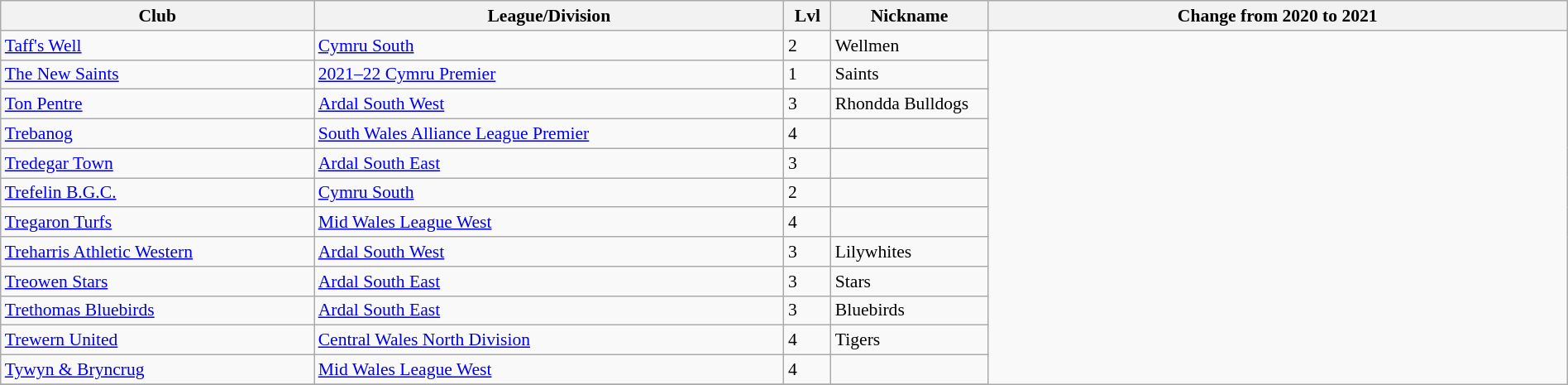<table class="wikitable sortable" width=100% style="font-size:90%">
<tr>
<th width=20%>Club</th>
<th width=30%>League/Division</th>
<th width=3%>Lvl</th>
<th width=10%>Nickname</th>
<th width=37%>Change from 2020 to 2021</th>
</tr>
<tr>
<td><a href='#'>Taff's Well</a></td>
<td><a href='#'>Cymru South</a></td>
<td>2</td>
<td>Wellmen</td>
</tr>
<tr>
<td><a href='#'>The New Saints</a></td>
<td><a href='#'>2021–22 Cymru Premier</a></td>
<td>1</td>
<td>Saints</td>
</tr>
<tr>
<td><a href='#'>Ton Pentre</a></td>
<td><a href='#'>Ardal South West</a></td>
<td>3</td>
<td>Rhondda Bulldogs</td>
</tr>
<tr>
<td><a href='#'>Trebanog</a></td>
<td><a href='#'>South Wales Alliance League Premier</a></td>
<td>4</td>
<td></td>
</tr>
<tr>
<td><a href='#'>Tredegar Town</a></td>
<td><a href='#'>Ardal South East</a></td>
<td>3</td>
<td></td>
</tr>
<tr>
<td><a href='#'>Trefelin B.G.C.</a></td>
<td><a href='#'>Cymru South</a></td>
<td>2</td>
<td></td>
</tr>
<tr>
<td><a href='#'>Tregaron Turfs</a></td>
<td><a href='#'>Mid Wales League West</a></td>
<td>4</td>
<td></td>
</tr>
<tr>
<td><a href='#'>Treharris Athletic Western</a></td>
<td><a href='#'>Ardal South West</a></td>
<td>3</td>
<td>Lilywhites</td>
</tr>
<tr>
<td><a href='#'>Treowen Stars</a></td>
<td><a href='#'>Ardal South East</a></td>
<td>3</td>
<td>Stars</td>
</tr>
<tr>
<td><a href='#'>Trethomas Bluebirds</a></td>
<td><a href='#'>Ardal South East</a></td>
<td>3</td>
<td>Bluebirds</td>
</tr>
<tr>
<td><a href='#'>Trewern United</a></td>
<td><a href='#'>Central Wales North Division</a></td>
<td>4</td>
<td>Tigers</td>
</tr>
<tr>
<td><a href='#'>Tywyn & Bryncrug</a></td>
<td><a href='#'>Mid Wales League West</a></td>
<td>4</td>
<td></td>
</tr>
<tr>
</tr>
</table>
